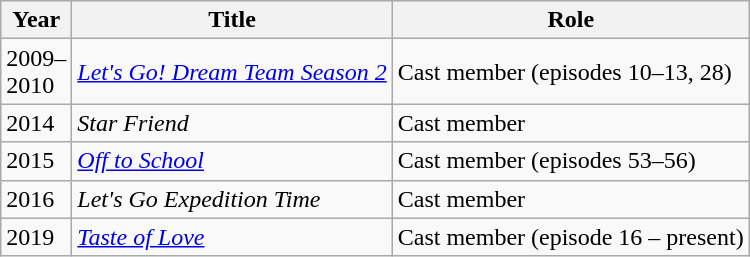<table class="wikitable" style="width:500px">
<tr>
<th width=10>Year</th>
<th>Title</th>
<th>Role</th>
</tr>
<tr>
<td>2009–2010</td>
<td><em><a href='#'>Let's Go! Dream Team Season 2</a></em></td>
<td>Cast member (episodes 10–13, 28)</td>
</tr>
<tr>
<td>2014</td>
<td><em>Star Friend</em></td>
<td>Cast member</td>
</tr>
<tr>
<td>2015</td>
<td><em><a href='#'>Off to School</a></em></td>
<td>Cast member (episodes 53–56)</td>
</tr>
<tr>
<td>2016</td>
<td><em>Let's Go Expedition Time</em></td>
<td>Cast member</td>
</tr>
<tr>
<td>2019</td>
<td><em><a href='#'>Taste of Love</a></em></td>
<td>Cast member (episode 16 – present)</td>
</tr>
</table>
